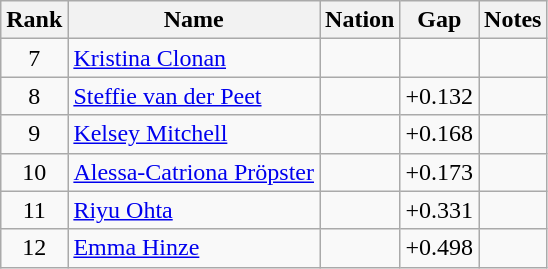<table class="wikitable sortable" style="text-align:center">
<tr>
<th>Rank</th>
<th>Name</th>
<th>Nation</th>
<th>Gap</th>
<th>Notes</th>
</tr>
<tr>
<td>7</td>
<td align=left><a href='#'>Kristina Clonan</a></td>
<td align=left></td>
<td></td>
<td></td>
</tr>
<tr>
<td>8</td>
<td align=left><a href='#'>Steffie van der Peet</a></td>
<td align=left></td>
<td>+0.132</td>
<td></td>
</tr>
<tr>
<td>9</td>
<td align=left><a href='#'>Kelsey Mitchell</a></td>
<td align=left></td>
<td>+0.168</td>
<td></td>
</tr>
<tr>
<td>10</td>
<td align=left><a href='#'>Alessa-Catriona Pröpster</a></td>
<td align=left></td>
<td>+0.173</td>
<td></td>
</tr>
<tr>
<td>11</td>
<td align=left><a href='#'>Riyu Ohta</a></td>
<td align=left></td>
<td>+0.331</td>
<td></td>
</tr>
<tr>
<td>12</td>
<td align=left><a href='#'>Emma Hinze</a></td>
<td align=left></td>
<td>+0.498</td>
<td></td>
</tr>
</table>
